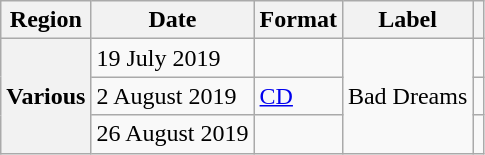<table class="wikitable plainrowheaders">
<tr>
<th scope="col">Region</th>
<th scope="col">Date</th>
<th scope="col">Format</th>
<th scope="col">Label</th>
<th scope="col"></th>
</tr>
<tr>
<th scope="row" rowspan="3">Various</th>
<td>19 July 2019</td>
<td></td>
<td rowspan="3">Bad Dreams</td>
<td></td>
</tr>
<tr>
<td>2 August 2019</td>
<td><a href='#'>CD</a></td>
<td></td>
</tr>
<tr>
<td>26 August 2019</td>
<td></td>
<td></td>
</tr>
</table>
